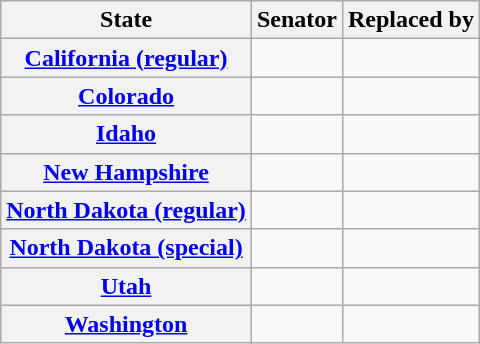<table class="wikitable sortable plainrowheaders">
<tr>
<th scope="col">State</th>
<th scope="col">Senator</th>
<th scope="col">Replaced by</th>
</tr>
<tr>
<th><a href='#'>California (regular)</a></th>
<td></td>
<td></td>
</tr>
<tr>
<th><a href='#'>Colorado</a></th>
<td></td>
<td></td>
</tr>
<tr>
<th><a href='#'>Idaho</a></th>
<td></td>
<td></td>
</tr>
<tr>
<th><a href='#'>New Hampshire</a></th>
<td></td>
<td></td>
</tr>
<tr>
<th><a href='#'>North Dakota (regular)</a></th>
<td></td>
<td></td>
</tr>
<tr>
<th><a href='#'>North Dakota (special)</a></th>
<td></td>
<td></td>
</tr>
<tr>
<th><a href='#'>Utah</a></th>
<td></td>
<td></td>
</tr>
<tr>
<th><a href='#'>Washington</a></th>
<td></td>
<td></td>
</tr>
</table>
